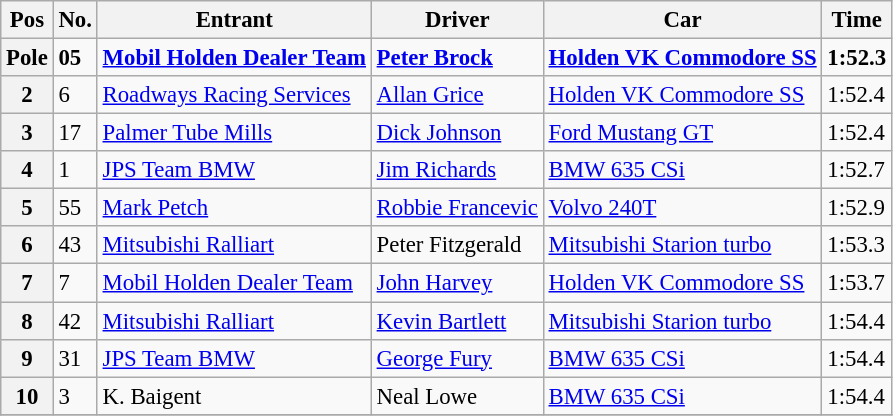<table class="wikitable" style="font-size: 95%;">
<tr>
<th>Pos</th>
<th>No.</th>
<th>Entrant </th>
<th>Driver</th>
<th>Car </th>
<th>Time</th>
</tr>
<tr style="font-weight:bold">
<th>Pole</th>
<td>05</td>
<td><a href='#'>Mobil Holden Dealer Team</a></td>
<td> <a href='#'>Peter Brock</a></td>
<td><a href='#'>Holden VK Commodore SS</a></td>
<td>1:52.3</td>
</tr>
<tr>
<th>2</th>
<td>6</td>
<td><a href='#'>Roadways Racing Services</a></td>
<td> <a href='#'>Allan Grice</a></td>
<td><a href='#'>Holden VK Commodore SS</a></td>
<td>1:52.4</td>
</tr>
<tr>
<th>3</th>
<td>17</td>
<td><a href='#'>Palmer Tube Mills</a></td>
<td> <a href='#'>Dick Johnson</a></td>
<td><a href='#'>Ford Mustang GT</a></td>
<td>1:52.4</td>
</tr>
<tr>
<th>4</th>
<td>1</td>
<td><a href='#'>JPS Team BMW</a></td>
<td> <a href='#'>Jim Richards</a></td>
<td><a href='#'>BMW 635 CSi</a></td>
<td>1:52.7</td>
</tr>
<tr>
<th>5</th>
<td>55</td>
<td><a href='#'>Mark Petch</a></td>
<td> <a href='#'>Robbie Francevic</a></td>
<td><a href='#'>Volvo 240T</a></td>
<td>1:52.9</td>
</tr>
<tr>
<th>6</th>
<td>43</td>
<td><a href='#'>Mitsubishi Ralliart</a></td>
<td> Peter Fitzgerald</td>
<td><a href='#'>Mitsubishi Starion turbo</a></td>
<td>1:53.3</td>
</tr>
<tr>
<th>7</th>
<td>7</td>
<td><a href='#'>Mobil Holden Dealer Team</a></td>
<td> <a href='#'>John Harvey</a></td>
<td><a href='#'>Holden VK Commodore SS</a></td>
<td>1:53.7</td>
</tr>
<tr>
<th>8</th>
<td>42</td>
<td><a href='#'>Mitsubishi Ralliart</a></td>
<td> <a href='#'>Kevin Bartlett</a></td>
<td><a href='#'>Mitsubishi Starion turbo</a></td>
<td>1:54.4</td>
</tr>
<tr>
<th>9</th>
<td>31</td>
<td><a href='#'>JPS Team BMW</a></td>
<td> <a href='#'>George Fury</a></td>
<td><a href='#'>BMW 635 CSi</a></td>
<td>1:54.4</td>
</tr>
<tr>
<th>10</th>
<td>3</td>
<td>K. Baigent</td>
<td> Neal Lowe</td>
<td><a href='#'>BMW 635 CSi</a></td>
<td>1:54.4</td>
</tr>
<tr>
</tr>
</table>
